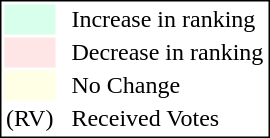<table style="border:1px solid black;">
<tr>
<td style="background:#D8FFEB; width:20px;"></td>
<td> </td>
<td>Increase in ranking</td>
</tr>
<tr>
<td style="background:#FFE6E6; width:20px;"></td>
<td> </td>
<td>Decrease in ranking</td>
</tr>
<tr>
<td style="background:#FFFFE6; width:20px;"></td>
<td> </td>
<td>No Change</td>
</tr>
<tr>
<td>(RV)</td>
<td> </td>
<td>Received Votes</td>
</tr>
</table>
